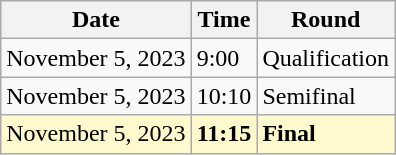<table class="wikitable">
<tr>
<th>Date</th>
<th>Time</th>
<th>Round</th>
</tr>
<tr>
<td>November 5, 2023</td>
<td>9:00</td>
<td>Qualification</td>
</tr>
<tr>
<td>November 5, 2023</td>
<td>10:10</td>
<td>Semifinal</td>
</tr>
<tr style=background:lemonchiffon>
<td>November 5, 2023</td>
<td><strong>11:15</strong></td>
<td><strong>Final</strong></td>
</tr>
</table>
